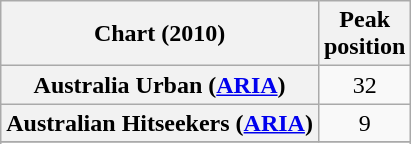<table class="wikitable sortable plainrowheaders">
<tr>
<th>Chart (2010)</th>
<th>Peak<br>position</th>
</tr>
<tr>
<th scope="row">Australia Urban (<a href='#'>ARIA</a>)</th>
<td align="center">32</td>
</tr>
<tr>
<th scope="row">Australian Hitseekers (<a href='#'>ARIA</a>)</th>
<td align="center">9</td>
</tr>
<tr>
</tr>
<tr>
</tr>
<tr>
</tr>
<tr>
</tr>
<tr>
</tr>
<tr>
</tr>
<tr>
</tr>
<tr>
</tr>
<tr>
</tr>
<tr>
</tr>
<tr>
</tr>
</table>
